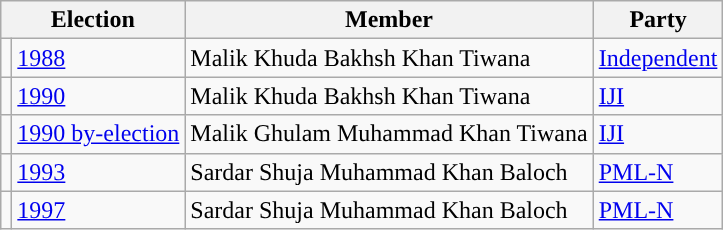<table class="wikitable">
<tr>
<th colspan="2">Election</th>
<th>Member</th>
<th>Party</th>
</tr>
<tr>
<td style="background-color: "></td>
<td><a href='#'>1988</a></td>
<td>Malik Khuda Bakhsh Khan Tiwana</td>
<td><a href='#'>Independent</a></td>
</tr>
<tr>
<td style="background-color: "></td>
<td><a href='#'>1990</a></td>
<td>Malik Khuda Bakhsh Khan Tiwana</td>
<td><a href='#'>IJI</a></td>
</tr>
<tr>
<td style="background-color: "></td>
<td><a href='#'>1990 by-election</a></td>
<td>Malik Ghulam Muhammad Khan Tiwana</td>
<td><a href='#'>IJI</a></td>
</tr>
<tr>
<td style="background-color: "></td>
<td><a href='#'>1993</a></td>
<td>Sardar Shuja Muhammad Khan Baloch</td>
<td><a href='#'>PML-N</a></td>
</tr>
<tr>
<td style="background-color: "></td>
<td><a href='#'>1997</a></td>
<td>Sardar Shuja Muhammad Khan Baloch</td>
<td><a href='#'>PML-N</a></td>
</tr>
</table>
